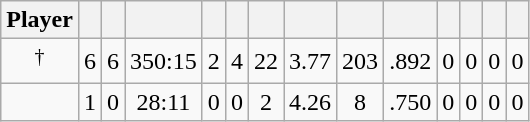<table class="wikitable sortable" style="text-align:center;">
<tr>
<th>Player</th>
<th></th>
<th></th>
<th></th>
<th></th>
<th></th>
<th></th>
<th></th>
<th></th>
<th></th>
<th></th>
<th></th>
<th></th>
<th></th>
</tr>
<tr>
<td><sup>†</sup></td>
<td>6</td>
<td>6</td>
<td>350:15</td>
<td>2</td>
<td>4</td>
<td>22</td>
<td>3.77</td>
<td>203</td>
<td>.892</td>
<td>0</td>
<td>0</td>
<td>0</td>
<td>0</td>
</tr>
<tr>
<td></td>
<td>1</td>
<td>0</td>
<td>28:11</td>
<td>0</td>
<td>0</td>
<td>2</td>
<td>4.26</td>
<td>8</td>
<td>.750</td>
<td>0</td>
<td>0</td>
<td>0</td>
<td>0</td>
</tr>
</table>
